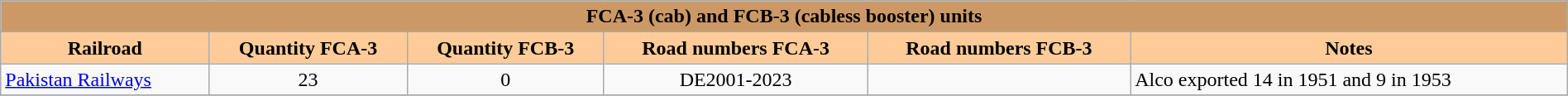<table class="wikitable collapsible autocollapse" style="width:100%;">
<tr>
<th colspan="6" style="background: #cc9966;">FCA-3 (cab) and FCB-3 (cabless booster) units</th>
</tr>
<tr>
<th style="background: #ffcc99;">Railroad</th>
<th style="background: #ffcc99;">Quantity FCA-3</th>
<th style="background: #ffcc99;">Quantity FCB-3</th>
<th style="background: #ffcc99;">Road numbers FCA-3</th>
<th style="background: #ffcc99;">Road numbers FCB-3</th>
<th style="background: #ffcc99;">Notes</th>
</tr>
<tr>
<td><a href='#'>Pakistan Railways</a></td>
<td style="text-align:center;">23</td>
<td style="text-align:center;">0</td>
<td style="text-align:center;">DE2001-2023</td>
<td></td>
<td>Alco exported 14 in 1951 and 9 in 1953</td>
</tr>
<tr>
</tr>
</table>
